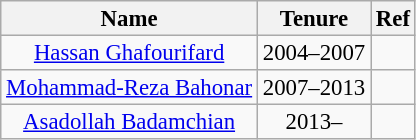<table class="wikitable" style="text-align:center; font-size:95%; line-height:16px;">
<tr>
<th>Name</th>
<th>Tenure</th>
<th>Ref</th>
</tr>
<tr>
<td><a href='#'>Hassan Ghafourifard</a></td>
<td>2004–2007</td>
<td></td>
</tr>
<tr>
<td><a href='#'>Mohammad-Reza Bahonar</a></td>
<td>2007–2013</td>
<td></td>
</tr>
<tr>
<td><a href='#'>Asadollah Badamchian</a></td>
<td>2013–</td>
<td></td>
</tr>
</table>
